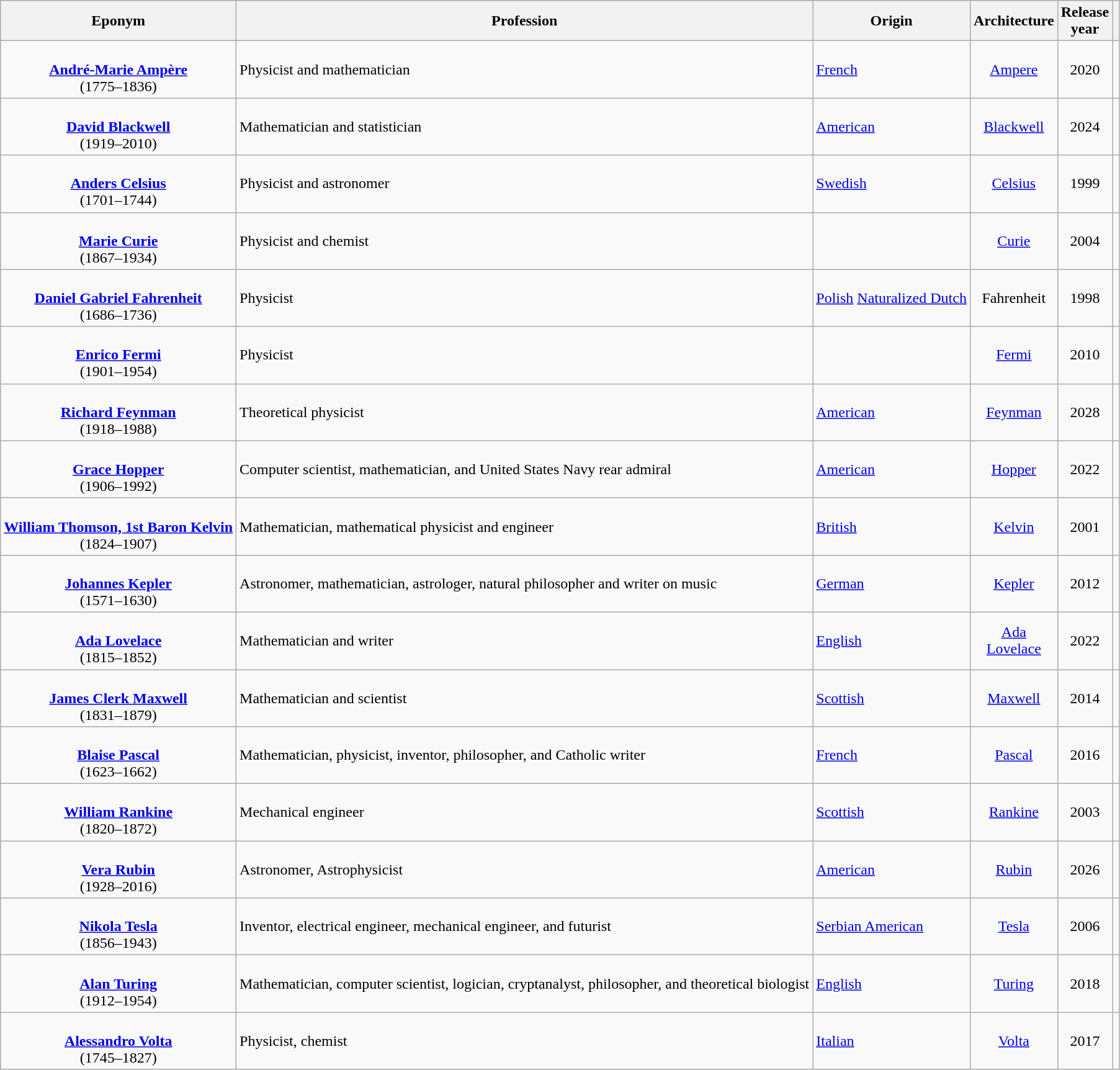<table class="wikitable sortable">
<tr>
<th>Eponym</th>
<th>Profession</th>
<th>Origin</th>
<th>Architecture</th>
<th>Release <br> year</th>
<th></th>
</tr>
<tr>
<td style="text-align: center;"> <br> <strong><a href='#'>André-Marie Ampère</a></strong> <br> (1775–1836)</td>
<td>Physicist and mathematician</td>
<td> <a href='#'>French</a></td>
<td style="text-align: center;"><a href='#'>Ampere</a></td>
<td style="text-align: center;">2020</td>
<td style="text-align: center;"></td>
</tr>
<tr>
<td style="text-align: center;"> <br> <strong><a href='#'>David Blackwell</a></strong> <br> (1919–2010)</td>
<td>Mathematician and statistician</td>
<td> <a href='#'>American</a></td>
<td style="text-align: center;"><a href='#'>Blackwell</a></td>
<td style="text-align: center;">2024</td>
<td style="text-align: center;"></td>
</tr>
<tr>
<td style="text-align: center;"> <br> <strong><a href='#'>Anders Celsius</a></strong> <br> (1701–1744)</td>
<td>Physicist and astronomer</td>
<td> <a href='#'>Swedish</a></td>
<td style="text-align: center;"><a href='#'>Celsius</a></td>
<td style="text-align: center;">1999</td>
<td></td>
</tr>
<tr>
<td style="text-align: center;"> <br> <strong><a href='#'>Marie Curie</a></strong> <br> (1867–1934)</td>
<td>Physicist and chemist</td>
<td></td>
<td style="text-align: center;"><a href='#'>Curie</a></td>
<td style="text-align: center;">2004</td>
<td style="text-align: center;"></td>
</tr>
<tr>
<td style="text-align: center;"> <br> <strong><a href='#'>Daniel Gabriel Fahrenheit</a></strong> <br> (1686–1736)</td>
<td>Physicist</td>
<td> <a href='#'>Polish</a>  <a href='#'>Naturalized Dutch</a></td>
<td style="text-align: center;">Fahrenheit</td>
<td style="text-align: center;">1998</td>
<td></td>
</tr>
<tr>
<td style="text-align: center;"> <br> <strong><a href='#'>Enrico Fermi</a></strong> <br> (1901–1954)</td>
<td>Physicist</td>
<td></td>
<td style="text-align: center;"><a href='#'>Fermi</a></td>
<td style="text-align: center;">2010</td>
<td style="text-align: center;"></td>
</tr>
<tr>
<td style="text-align: center;"> <br> <strong><a href='#'>Richard Feynman</a></strong> <br> (1918–1988)</td>
<td>Theoretical physicist</td>
<td> <a href='#'>American</a></td>
<td style="text-align: center;"><a href='#'>Feynman</a></td>
<td style="text-align: center;">2028</td>
<td style="text-align: center;"></td>
</tr>
<tr>
<td style="text-align: center;"> <br> <strong><a href='#'>Grace Hopper</a></strong> <br> (1906–1992)</td>
<td>Computer scientist, mathematician, and United States Navy rear admiral</td>
<td> <a href='#'>American</a></td>
<td style="text-align: center;"><a href='#'>Hopper</a></td>
<td style="text-align: center;">2022</td>
<td style="text-align: center;"></td>
</tr>
<tr>
<td style="text-align: center;"> <br> <strong><a href='#'>William Thomson, 1st Baron Kelvin</a></strong> <br> (1824–1907)</td>
<td>Mathematician, mathematical physicist and engineer</td>
<td> <a href='#'>British</a></td>
<td style="text-align: center;"><a href='#'>Kelvin</a></td>
<td style="text-align: center;">2001</td>
<td style="text-align: center;"></td>
</tr>
<tr>
<td style="text-align: center;"> <br> <strong><a href='#'>Johannes Kepler</a></strong> <br> (1571–1630)</td>
<td>Astronomer, mathematician, astrologer, natural philosopher and writer on music</td>
<td> <a href='#'>German</a></td>
<td style="text-align: center;"><a href='#'>Kepler</a></td>
<td style="text-align: center;">2012</td>
<td style="text-align: center;"></td>
</tr>
<tr>
<td style="text-align: center;"> <br> <strong><a href='#'>Ada Lovelace</a></strong> <br> (1815–1852)</td>
<td>Mathematician and writer</td>
<td> <a href='#'>English</a></td>
<td style="text-align: center;"><a href='#'>Ada <br> Lovelace</a></td>
<td style="text-align: center;">2022</td>
<td style="text-align: center;"></td>
</tr>
<tr>
<td style="text-align: center;"> <br> <strong><a href='#'>James Clerk Maxwell</a></strong> <br> (1831–1879)</td>
<td>Mathematician and scientist</td>
<td> <a href='#'>Scottish</a></td>
<td style="text-align: center;"><a href='#'>Maxwell</a></td>
<td style="text-align: center;">2014</td>
<td style="text-align: center;"></td>
</tr>
<tr>
<td style="text-align: center;"> <br> <strong><a href='#'>Blaise Pascal</a></strong> <br> (1623–1662)</td>
<td>Mathematician, physicist, inventor, philosopher, and Catholic writer</td>
<td> <a href='#'>French</a></td>
<td style="text-align: center;"><a href='#'>Pascal</a></td>
<td style="text-align: center;">2016</td>
<td style="text-align: center;"></td>
</tr>
<tr>
<td style="text-align: center;"> <br> <strong><a href='#'>William Rankine</a></strong> <br> (1820–1872)</td>
<td>Mechanical engineer</td>
<td> <a href='#'>Scottish</a></td>
<td style="text-align: center;"><a href='#'>Rankine</a></td>
<td style="text-align: center;">2003</td>
<td style="text-align: center;"></td>
</tr>
<tr>
<td style="text-align: center;"> <br> <strong><a href='#'>Vera Rubin</a></strong> <br> (1928–2016)</td>
<td>Astronomer, Astrophysicist</td>
<td> <a href='#'>American</a></td>
<td style="text-align: center;"><a href='#'>Rubin</a></td>
<td style="text-align: center;">2026</td>
<td style="text-align: center;"></td>
</tr>
<tr>
<td style="text-align: center;"> <br> <strong><a href='#'>Nikola Tesla</a></strong> <br> (1856–1943)</td>
<td>Inventor, electrical engineer, mechanical engineer, and futurist</td>
<td> <a href='#'>Serbian American</a></td>
<td style="text-align: center;"><a href='#'>Tesla</a></td>
<td style="text-align: center;">2006</td>
<td style="text-align: center;"></td>
</tr>
<tr>
<td style="text-align: center;"> <br> <strong><a href='#'>Alan Turing</a></strong> <br> (1912–1954)</td>
<td>Mathematician, computer scientist, logician, cryptanalyst, philosopher, and theoretical biologist</td>
<td> <a href='#'>English</a></td>
<td style="text-align: center;"><a href='#'>Turing</a></td>
<td style="text-align: center;">2018</td>
<td style="text-align: center;"></td>
</tr>
<tr>
<td style="text-align: center;"> <br> <strong><a href='#'>Alessandro Volta</a></strong> <br> (1745–1827)</td>
<td>Physicist, chemist</td>
<td> <a href='#'>Italian</a></td>
<td style="text-align: center;"><a href='#'>Volta</a></td>
<td style="text-align: center;">2017</td>
<td style="text-align: center;"></td>
</tr>
</table>
